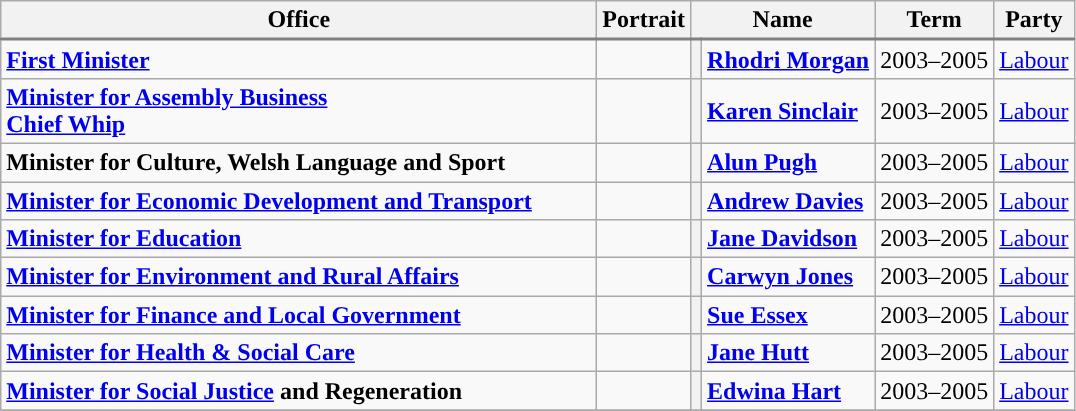<table class="wikitable">
<tr style="border-bottom: 2px solid gray;">
<th style="width: 390px">Office</th>
<th>Portrait</th>
<th colspan="2">Name</th>
<th>Term</th>
<th>Party</th>
</tr>
<tr>
<td><strong><a href='#'>First Minister</a></strong></td>
<td></td>
<th style="background-color: "></th>
<td><strong><a href='#'>Rhodri Morgan</a></strong></td>
<td>2003–2005</td>
<td><a href='#'>Labour</a></td>
</tr>
<tr>
<td><strong><a href='#'>Minister for Assembly Business</a></strong><br><strong><a href='#'>Chief Whip</a></strong></td>
<td></td>
<th style="background-color: "></th>
<td><strong><a href='#'>Karen Sinclair</a></strong></td>
<td>2003–2005</td>
<td><a href='#'>Labour</a></td>
</tr>
<tr>
<td><strong>Minister for Culture, Welsh Language and Sport</strong></td>
<td></td>
<th style="background-color: "></th>
<td><strong><a href='#'>Alun Pugh</a></strong></td>
<td>2003–2005</td>
<td><a href='#'>Labour</a></td>
</tr>
<tr>
<td><strong><a href='#'>Minister for Economic Development and Transport</a></strong></td>
<td></td>
<th style="background-color: "></th>
<td><strong><a href='#'>Andrew Davies</a></strong></td>
<td>2003–2005</td>
<td><a href='#'>Labour</a></td>
</tr>
<tr>
<td><strong><a href='#'>Minister for Education</a></strong></td>
<td></td>
<th style="background-color: "></th>
<td><strong><a href='#'>Jane Davidson</a></strong></td>
<td>2003–2005</td>
<td><a href='#'>Labour</a></td>
</tr>
<tr>
<td><strong><a href='#'>Minister for Environment and Rural Affairs</a></strong></td>
<td></td>
<th style="background-color: "></th>
<td><strong><a href='#'>Carwyn Jones</a></strong></td>
<td>2003–2005</td>
<td><a href='#'>Labour</a></td>
</tr>
<tr>
<td><strong><a href='#'>Minister for Finance and Local Government</a></strong></td>
<td></td>
<th style="background-color: "></th>
<td><strong><a href='#'>Sue Essex</a></strong></td>
<td>2003–2005</td>
<td><a href='#'>Labour</a></td>
</tr>
<tr>
<td><strong><a href='#'>Minister for Health & Social Care</a></strong></td>
<td></td>
<th style="background-color: "></th>
<td><strong><a href='#'>Jane Hutt</a></strong></td>
<td>2003–2005</td>
<td><a href='#'>Labour</a></td>
</tr>
<tr>
<td><strong><a href='#'>Minister for Social Justice</a> and Regeneration</strong></td>
<td></td>
<th style="background-color: "></th>
<td><strong><a href='#'>Edwina Hart</a></strong></td>
<td>2003–2005</td>
<td><a href='#'>Labour</a></td>
</tr>
<tr>
</tr>
</table>
